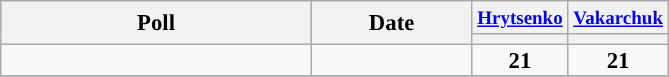<table class="wikitable" style="text-align:center;font-size:95%;line-height:14px;">
<tr>
<th rowspan=2 style="width:200px;">Poll</th>
<th rowspan=2 style="width:100px;">Date</th>
<th><small><a href='#'>Hrytsenko</a></small><br></th>
<th><small><a href='#'>Vakarchuk</a></small><br></th>
</tr>
<tr>
<th style="background:"></th>
<th style="background:"></th>
</tr>
<tr>
<td> </td>
<td></td>
<td style="background-color:#"><strong>21</strong></td>
<td style="background-color:#"><strong>21</strong></td>
</tr>
<tr>
</tr>
</table>
